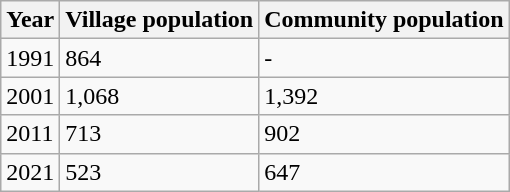<table class="wikitable">
<tr>
<th>Year</th>
<th>Village population</th>
<th>Community population</th>
</tr>
<tr>
<td>1991</td>
<td>864</td>
<td>-</td>
</tr>
<tr>
<td>2001</td>
<td>1,068</td>
<td>1,392</td>
</tr>
<tr>
<td>2011</td>
<td>713</td>
<td>902</td>
</tr>
<tr>
<td>2021</td>
<td>523</td>
<td>647</td>
</tr>
</table>
